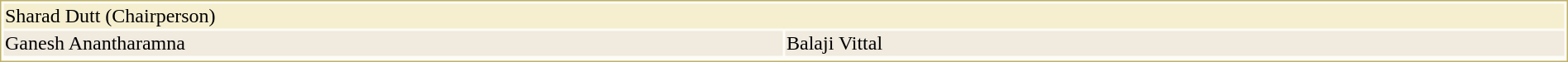<table style="width:100%;border: 1px solid #BEB168;background-color:#FDFCF6;">
<tr>
<td colspan="2" style="background-color:#F5EFD0;"> Sharad Dutt (Chairperson)</td>
</tr>
<tr style="background-color:#F0EADF;">
<td style="width:50%"> Ganesh Anantharamna</td>
<td style="width:50%"> Balaji Vittal</td>
</tr>
<tr style="vertical-align:top;">
</tr>
</table>
